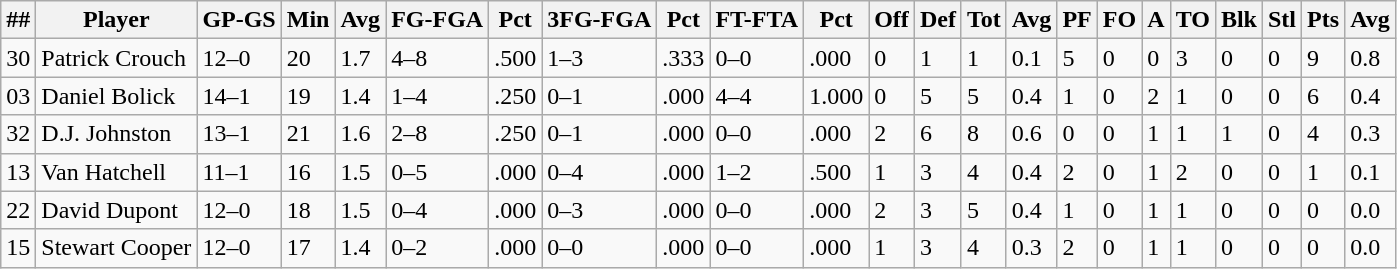<table class="wikitable">
<tr>
<th>##</th>
<th>Player</th>
<th>GP-GS</th>
<th>Min</th>
<th>Avg</th>
<th>FG-FGA</th>
<th>Pct</th>
<th>3FG-FGA</th>
<th>Pct</th>
<th>FT-FTA</th>
<th>Pct</th>
<th>Off</th>
<th>Def</th>
<th>Tot</th>
<th>Avg</th>
<th>PF</th>
<th>FO</th>
<th>A</th>
<th>TO</th>
<th>Blk</th>
<th>Stl</th>
<th>Pts</th>
<th>Avg</th>
</tr>
<tr>
<td>30</td>
<td>Patrick Crouch</td>
<td>12–0</td>
<td>20</td>
<td>1.7</td>
<td>4–8</td>
<td>.500</td>
<td>1–3</td>
<td>.333</td>
<td>0–0</td>
<td>.000</td>
<td>0</td>
<td>1</td>
<td>1</td>
<td>0.1</td>
<td>5</td>
<td>0</td>
<td>0</td>
<td>3</td>
<td>0</td>
<td>0</td>
<td>9</td>
<td>0.8</td>
</tr>
<tr>
<td>03</td>
<td>Daniel Bolick</td>
<td>14–1</td>
<td>19</td>
<td>1.4</td>
<td>1–4</td>
<td>.250</td>
<td>0–1</td>
<td>.000</td>
<td>4–4</td>
<td>1.000</td>
<td>0</td>
<td>5</td>
<td>5</td>
<td>0.4</td>
<td>1</td>
<td>0</td>
<td>2</td>
<td>1</td>
<td>0</td>
<td>0</td>
<td>6</td>
<td>0.4</td>
</tr>
<tr>
<td>32</td>
<td>D.J. Johnston</td>
<td>13–1</td>
<td>21</td>
<td>1.6</td>
<td>2–8</td>
<td>.250</td>
<td>0–1</td>
<td>.000</td>
<td>0–0</td>
<td>.000</td>
<td>2</td>
<td>6</td>
<td>8</td>
<td>0.6</td>
<td>0</td>
<td>0</td>
<td>1</td>
<td>1</td>
<td>1</td>
<td>0</td>
<td>4</td>
<td>0.3</td>
</tr>
<tr>
<td>13</td>
<td>Van Hatchell</td>
<td>11–1</td>
<td>16</td>
<td>1.5</td>
<td>0–5</td>
<td>.000</td>
<td>0–4</td>
<td>.000</td>
<td>1–2</td>
<td>.500</td>
<td>1</td>
<td>3</td>
<td>4</td>
<td>0.4</td>
<td>2</td>
<td>0</td>
<td>1</td>
<td>2</td>
<td>0</td>
<td>0</td>
<td>1</td>
<td>0.1</td>
</tr>
<tr>
<td>22</td>
<td>David Dupont</td>
<td>12–0</td>
<td>18</td>
<td>1.5</td>
<td>0–4</td>
<td>.000</td>
<td>0–3</td>
<td>.000</td>
<td>0–0</td>
<td>.000</td>
<td>2</td>
<td>3</td>
<td>5</td>
<td>0.4</td>
<td>1</td>
<td>0</td>
<td>1</td>
<td>1</td>
<td>0</td>
<td>0</td>
<td>0</td>
<td>0.0</td>
</tr>
<tr>
<td>15</td>
<td>Stewart Cooper</td>
<td>12–0</td>
<td>17</td>
<td>1.4</td>
<td>0–2</td>
<td>.000</td>
<td>0–0</td>
<td>.000</td>
<td>0–0</td>
<td>.000</td>
<td>1</td>
<td>3</td>
<td>4</td>
<td>0.3</td>
<td>2</td>
<td>0</td>
<td>1</td>
<td>1</td>
<td>0</td>
<td>0</td>
<td>0</td>
<td>0.0</td>
</tr>
</table>
